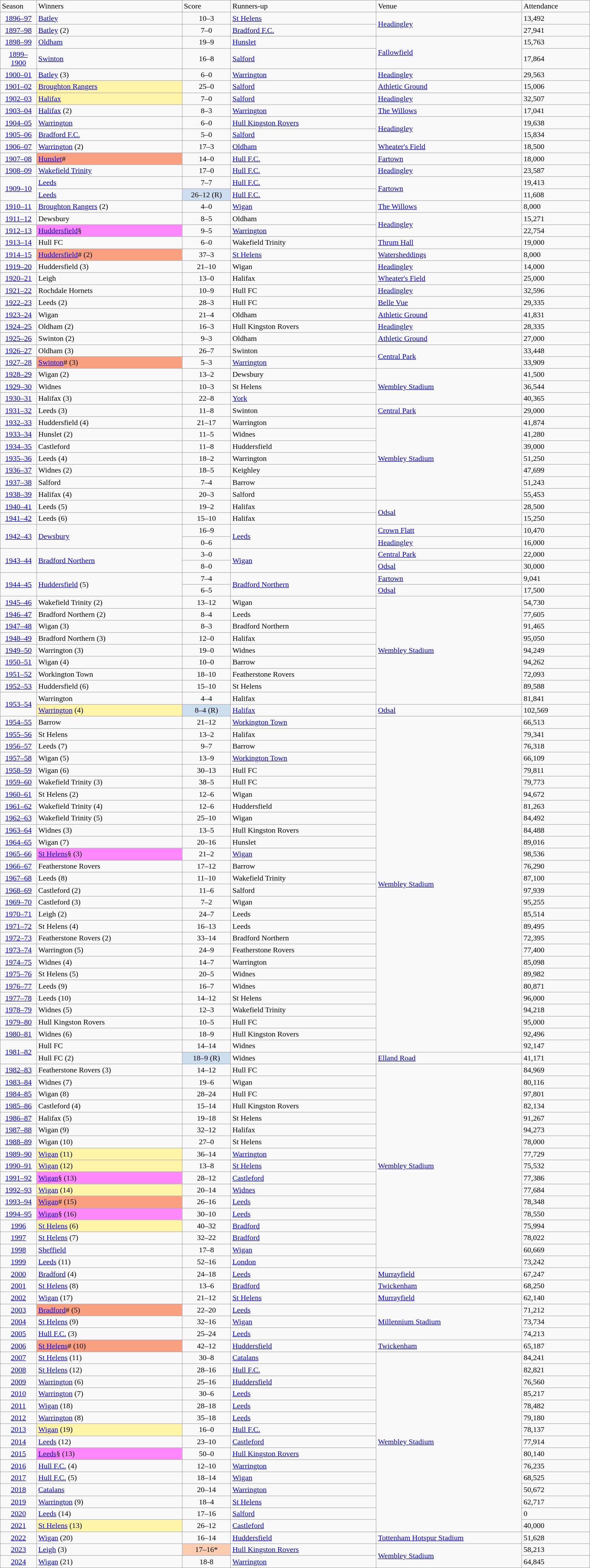<table class="wikitable sortable" style="text-align:left;">
<tr>
<td width="3%">Season</td>
<td width="15%">Winners</td>
<td width="5%">Score</td>
<td width="15%">Runners-up</td>
<td width="15%">Venue</td>
<td width="7%">Attendance</td>
</tr>
<tr>
<td style="text-align:center;"><a href='#'>1896–97</a></td>
<td> <a href='#'>Batley</a></td>
<td style="text-align:center;">10–3</td>
<td> <a href='#'>St Helens</a></td>
<td rowspan=2><a href='#'>Headingley</a></td>
<td>13,492</td>
</tr>
<tr>
<td style="text-align:center;"><a href='#'>1897–98</a></td>
<td> <a href='#'>Batley</a> (2)</td>
<td style="text-align:center;">7–0</td>
<td> <a href='#'>Bradford F.C.</a></td>
<td>27,941</td>
</tr>
<tr>
<td style="text-align:center;"><a href='#'>1898–99</a></td>
<td> <a href='#'>Oldham</a></td>
<td style="text-align:center;">19–9</td>
<td> <a href='#'>Hunslet</a></td>
<td rowspan=2><a href='#'>Fallowfield</a></td>
<td>15,763</td>
</tr>
<tr>
<td style="text-align:center;"><a href='#'>1899–1900</a></td>
<td> <a href='#'>Swinton</a></td>
<td style="text-align:center;">16–8</td>
<td> <a href='#'>Salford</a></td>
<td>17,864</td>
</tr>
<tr>
<td style="text-align:center;"><a href='#'>1900–01</a></td>
<td> <a href='#'>Batley</a> (3)</td>
<td style="text-align:center;">6–0</td>
<td> <a href='#'>Warrington</a></td>
<td><a href='#'>Headingley</a></td>
<td>29,563</td>
</tr>
<tr>
<td style="text-align:center;"><a href='#'>1901–02</a></td>
<td style="background-color:#fff4a7"> <a href='#'>Broughton Rangers</a></td>
<td style="text-align:center;">25–0</td>
<td> <a href='#'>Salford</a></td>
<td><a href='#'>Athletic Ground</a></td>
<td>15,006</td>
</tr>
<tr>
<td style="text-align:center;"><a href='#'>1902–03</a></td>
<td style="background-color:#fff4a7"> <a href='#'>Halifax</a></td>
<td style="text-align:center;">7–0</td>
<td> <a href='#'>Salford</a></td>
<td><a href='#'>Headingley</a></td>
<td>32,507</td>
</tr>
<tr>
<td style="text-align:center;"><a href='#'>1903–04</a></td>
<td> <a href='#'>Halifax</a> (2)</td>
<td style="text-align:center;">8–3</td>
<td> <a href='#'>Warrington</a></td>
<td><a href='#'>The Willows</a></td>
<td>17,041</td>
</tr>
<tr>
<td style="text-align:center;"><a href='#'>1904–05</a></td>
<td> <a href='#'>Warrington</a></td>
<td style="text-align:center;">6–0</td>
<td> <a href='#'>Hull Kingston Rovers</a></td>
<td rowspan=2><a href='#'>Headingley</a></td>
<td>19,638</td>
</tr>
<tr>
<td style="text-align:center;"><a href='#'>1905–06</a></td>
<td> <a href='#'>Bradford F.C.</a></td>
<td style="text-align:center;">5–0</td>
<td> <a href='#'>Salford</a></td>
<td>15,834</td>
</tr>
<tr>
<td style="text-align:center;"><a href='#'>1906–07</a></td>
<td> <a href='#'>Warrington</a> (2)</td>
<td style="text-align:center;">17–3</td>
<td> <a href='#'>Oldham</a></td>
<td><a href='#'>Wheater's Field</a></td>
<td>18,500</td>
</tr>
<tr>
<td style="text-align:center;"><a href='#'>1907–08</a></td>
<td style="background-color:#fa9f80"> <a href='#'>Hunslet</a>#</td>
<td style="text-align:center;">14–0</td>
<td> <a href='#'>Hull F.C.</a></td>
<td><a href='#'>Fartown</a></td>
<td>18,000</td>
</tr>
<tr>
<td style="text-align:center;"><a href='#'>1908–09</a></td>
<td> <a href='#'>Wakefield Trinity</a></td>
<td style="text-align:center;">17–0</td>
<td> <a href='#'>Hull F.C.</a></td>
<td><a href='#'>Headingley</a></td>
<td>23,587</td>
</tr>
<tr>
<td rowspan="2" style="text-align:center;"><a href='#'>1909–10</a></td>
<td> <a href='#'>Leeds</a></td>
<td style="text-align:center;">7–7</td>
<td> <a href='#'>Hull F.C.</a></td>
<td rowspan=2><a href='#'>Fartown</a></td>
<td>19,413</td>
</tr>
<tr>
<td> <a href='#'>Leeds</a></td>
<td style="text-align:center; background-color:#cedff2">26–12 (R)</td>
<td> <a href='#'>Hull F.C.</a></td>
<td>11,608</td>
</tr>
<tr>
<td style="text-align:center;"><a href='#'>1910–11</a></td>
<td> <a href='#'>Broughton Rangers</a> (2)</td>
<td style="text-align:center;">4–0</td>
<td> <a href='#'>Wigan</a></td>
<td><a href='#'>The Willows</a></td>
<td>8,000</td>
</tr>
<tr>
<td style="text-align:center;"><a href='#'>1911–12</a></td>
<td> Dewsbury</td>
<td style="text-align:center;">8–5</td>
<td> Oldham</td>
<td rowspan=2><a href='#'>Headingley</a></td>
<td>15,271</td>
</tr>
<tr>
<td style="text-align:center;"><a href='#'>1912–13</a></td>
<td style="background-color:#ff88ff"> <a href='#'>Huddersfield</a>§</td>
<td style="text-align:center;">9–5</td>
<td> <a href='#'>Warrington</a></td>
<td>22,754</td>
</tr>
<tr>
<td style="text-align:center;"><a href='#'>1913–14</a></td>
<td> Hull FC</td>
<td style="text-align:center;">6–0</td>
<td> Wakefield Trinity</td>
<td><a href='#'>Thrum Hall</a></td>
<td>19,000</td>
</tr>
<tr>
<td style="text-align:center;"><a href='#'>1914–15</a></td>
<td style="background-color:#fa9f80"> <a href='#'>Huddersfield</a># (2)</td>
<td style="text-align:center;">37–3</td>
<td> <a href='#'>St Helens</a></td>
<td><a href='#'>Watersheddings</a></td>
<td>8,000</td>
</tr>
<tr>
<td style="text-align:center;"><a href='#'>1919–20</a></td>
<td> Huddersfield (3)</td>
<td style="text-align:center;">21–10</td>
<td> Wigan</td>
<td><a href='#'>Headingley</a></td>
<td>14,000</td>
</tr>
<tr>
<td style="text-align:center;"><a href='#'>1920–21</a></td>
<td> Leigh</td>
<td style="text-align:center;">13–0</td>
<td> Halifax</td>
<td><a href='#'>Wheater's Field</a></td>
<td>25,000</td>
</tr>
<tr>
<td style="text-align:center;"><a href='#'>1921–22</a></td>
<td> Rochdale Hornets</td>
<td style="text-align:center;">10–9</td>
<td> Hull FC</td>
<td><a href='#'>Headingley</a></td>
<td>32,596</td>
</tr>
<tr>
<td style="text-align:center;"><a href='#'>1922–23</a></td>
<td> Leeds (2)</td>
<td style="text-align:center;">28–3</td>
<td> Hull FC</td>
<td><a href='#'>Belle Vue</a></td>
<td>29,335</td>
</tr>
<tr>
<td style="text-align:center;"><a href='#'>1923–24</a></td>
<td> Wigan</td>
<td style="text-align:center;">21–4</td>
<td> Oldham</td>
<td><a href='#'>Athletic Ground</a></td>
<td>41,831</td>
</tr>
<tr>
<td style="text-align:center;"><a href='#'>1924–25</a></td>
<td> Oldham (2)</td>
<td style="text-align:center;">16–3</td>
<td> Hull Kingston Rovers</td>
<td><a href='#'>Headingley</a></td>
<td>28,335</td>
</tr>
<tr>
<td style="text-align:center;"><a href='#'>1925–26</a></td>
<td> Swinton (2)</td>
<td style="text-align:center;">9–3</td>
<td> Oldham</td>
<td><a href='#'>Athletic Ground</a></td>
<td>27,000</td>
</tr>
<tr>
<td style="text-align:center;"><a href='#'>1926–27</a></td>
<td> Oldham (3)</td>
<td style="text-align:center;">26–7</td>
<td> Swinton</td>
<td rowspan=2><a href='#'>Central Park</a></td>
<td>33,448</td>
</tr>
<tr>
<td style="text-align:center;"><a href='#'>1927–28</a></td>
<td style="background-color:#fa9f80"> <a href='#'>Swinton</a># (3)</td>
<td style="text-align:center;">5–3</td>
<td> <a href='#'>Warrington</a></td>
<td>33,909</td>
</tr>
<tr>
<td style="text-align:center;"><a href='#'>1928–29</a></td>
<td> Wigan (2)</td>
<td style="text-align:center;">13–2</td>
<td> Dewsbury</td>
<td rowspan=3><a href='#'>Wembley Stadium</a></td>
<td>41,500</td>
</tr>
<tr>
<td style="text-align:center;"><a href='#'>1929–30</a></td>
<td> Widnes</td>
<td style="text-align:center;">10–3</td>
<td> St Helens</td>
<td>36,544</td>
</tr>
<tr>
<td style="text-align:center;"><a href='#'>1930–31</a></td>
<td> Halifax (3)</td>
<td style="text-align:center;">22–8</td>
<td> <a href='#'>York</a></td>
<td>40,365</td>
</tr>
<tr>
<td style="text-align:center;"><a href='#'>1931–32</a></td>
<td> Leeds (3)</td>
<td style="text-align:center;">11–8</td>
<td> Swinton</td>
<td><a href='#'>Central Park</a></td>
<td>29,000</td>
</tr>
<tr>
<td style="text-align:center;"><a href='#'>1932–33</a></td>
<td> Huddersfield (4)</td>
<td style="text-align:center;">21–17</td>
<td> Warrington</td>
<td rowspan=7><a href='#'>Wembley Stadium</a></td>
<td>41,874</td>
</tr>
<tr>
<td style="text-align:center;"><a href='#'>1933–34</a></td>
<td> Hunslet (2)</td>
<td style="text-align:center;">11–5</td>
<td> Widnes</td>
<td>41,280</td>
</tr>
<tr>
<td style="text-align:center;"><a href='#'>1934–35</a></td>
<td> Castleford</td>
<td style="text-align:center;">11–8</td>
<td> Huddersfield</td>
<td>39,000</td>
</tr>
<tr>
<td style="text-align:center;"><a href='#'>1935–36</a></td>
<td> Leeds (4)</td>
<td style="text-align:center;">18–2</td>
<td> Warrington</td>
<td>51,250</td>
</tr>
<tr>
<td style="text-align:center;"><a href='#'>1936–37</a></td>
<td> Widnes (2)</td>
<td style="text-align:center;">18–5</td>
<td> Keighley</td>
<td>47,699</td>
</tr>
<tr>
<td style="text-align:center;"><a href='#'>1937–38</a></td>
<td> Salford</td>
<td style="text-align:center;">7–4</td>
<td> Barrow</td>
<td>51,243</td>
</tr>
<tr>
<td style="text-align:center;"><a href='#'>1938–39</a></td>
<td> Halifax (4)</td>
<td style="text-align:center;">20–3</td>
<td> Salford</td>
<td>55,453</td>
</tr>
<tr>
<td style="text-align:center;"><a href='#'>1940–41</a></td>
<td> Leeds (5)</td>
<td style="text-align:center;">19–2</td>
<td> Halifax</td>
<td rowspan=2><a href='#'>Odsal</a></td>
<td>28,500</td>
</tr>
<tr>
<td style="text-align:center;"><a href='#'>1941–42</a></td>
<td> Leeds (6)</td>
<td style="text-align:center;">15–10</td>
<td> Halifax</td>
<td>15,250</td>
</tr>
<tr>
<td style="text-align:center;" rowspan="2"><a href='#'>1942–43</a></td>
<td rowspan=2> <a href='#'>Dewsbury</a></td>
<td style="text-align:center;">16–9</td>
<td rowspan=2> <a href='#'>Leeds</a></td>
<td><a href='#'>Crown Flatt</a></td>
<td>10,470</td>
</tr>
<tr>
<td style="text-align:center;">0–6</td>
<td><a href='#'>Headingley</a></td>
<td>16,000</td>
</tr>
<tr>
<td style="text-align:center;" rowspan="2"><a href='#'>1943–44</a></td>
<td rowspan=2> <a href='#'>Bradford Northern</a></td>
<td style="text-align:center;">3–0</td>
<td rowspan=2> <a href='#'>Wigan</a></td>
<td><a href='#'>Central Park</a></td>
<td>22,000</td>
</tr>
<tr>
<td style="text-align:center;">8–0</td>
<td><a href='#'>Odsal</a></td>
<td>30,000</td>
</tr>
<tr>
<td style="text-align:center;" rowspan="2"><a href='#'>1944–45</a></td>
<td rowspan=2> <a href='#'>Huddersfield</a> (5)</td>
<td style="text-align:center;">7–4</td>
<td rowspan=2> <a href='#'>Bradford Northern</a></td>
<td><a href='#'>Fartown</a></td>
<td>9,041</td>
</tr>
<tr>
<td style="text-align:center;">6–5</td>
<td><a href='#'>Odsal</a></td>
<td>17,500</td>
</tr>
<tr>
<td style="text-align:center;"><a href='#'>1945–46</a></td>
<td> Wakefield Trinity (2)</td>
<td style="text-align:center;">13–12</td>
<td> Wigan</td>
<td rowspan=9><a href='#'>Wembley Stadium</a></td>
<td>54,730</td>
</tr>
<tr>
<td style="text-align:center;"><a href='#'>1946–47</a></td>
<td> Bradford Northern (2)</td>
<td style="text-align:center;">8–4</td>
<td> Leeds</td>
<td>77,605</td>
</tr>
<tr>
<td style="text-align:center;"><a href='#'>1947–48</a></td>
<td> Wigan (3)</td>
<td style="text-align:center;">8–3</td>
<td> Bradford Northern</td>
<td>91,465</td>
</tr>
<tr>
<td style="text-align:center;"><a href='#'>1948–49</a></td>
<td> Bradford Northern (3)</td>
<td style="text-align:center;">12–0</td>
<td> Halifax</td>
<td>95,050</td>
</tr>
<tr>
<td style="text-align:center;"><a href='#'>1949–50</a></td>
<td> Warrington (3)</td>
<td style="text-align:center;">19–0</td>
<td> Widnes</td>
<td>94,249</td>
</tr>
<tr>
<td style="text-align:center;"><a href='#'>1950–51</a></td>
<td> Wigan (4)</td>
<td style="text-align:center;">10–0</td>
<td> Barrow</td>
<td>94,262</td>
</tr>
<tr>
<td style="text-align:center;"><a href='#'>1951–52</a></td>
<td> Workington Town</td>
<td style="text-align:center;">18–10</td>
<td> Featherstone Rovers</td>
<td>72,093</td>
</tr>
<tr>
<td style="text-align:center;"><a href='#'>1952–53</a></td>
<td> Huddersfield (6)</td>
<td style="text-align:center;">15–10</td>
<td> St Helens</td>
<td>89,588</td>
</tr>
<tr>
<td style="text-align:center;" rowspan="2"><a href='#'>1953–54</a></td>
<td> Warrington</td>
<td style="text-align:center;">4–4</td>
<td> Halifax</td>
<td>81,841</td>
</tr>
<tr>
<td style="background-color:#fff4a7"> <a href='#'>Warrington</a> (4)</td>
<td style="text-align:center; background-color:#cedff2">8–4 (R)</td>
<td> <a href='#'>Halifax</a></td>
<td><a href='#'>Odsal</a></td>
<td>102,569</td>
</tr>
<tr>
<td style="text-align:center;"><a href='#'>1954–55</a></td>
<td> Barrow</td>
<td style="text-align:center;">21–12</td>
<td> <a href='#'>Workington Town</a></td>
<td rowspan=28><a href='#'>Wembley Stadium</a></td>
<td>66,513</td>
</tr>
<tr>
<td style="text-align:center;"><a href='#'>1955–56</a></td>
<td> St Helens</td>
<td style="text-align:center;">13–2</td>
<td> Halifax</td>
<td>79,341</td>
</tr>
<tr>
<td style="text-align:center;"><a href='#'>1956–57</a></td>
<td> Leeds (7)</td>
<td style="text-align:center;">9–7</td>
<td> Barrow</td>
<td>76,318</td>
</tr>
<tr>
<td style="text-align:center;"><a href='#'>1957–58</a></td>
<td> Wigan (5)</td>
<td style="text-align:center;">13–9</td>
<td> <a href='#'>Workington Town</a></td>
<td>66,109</td>
</tr>
<tr>
<td style="text-align:center;"><a href='#'>1958–59</a></td>
<td> Wigan (6)</td>
<td style="text-align:center;">30–13</td>
<td> Hull FC</td>
<td>79,811</td>
</tr>
<tr>
<td style="text-align:center;"><a href='#'>1959–60</a></td>
<td> Wakefield Trinity (3)</td>
<td style="text-align:center;">38–5</td>
<td> Hull FC</td>
<td>79,773</td>
</tr>
<tr>
<td style="text-align:center;"><a href='#'>1960–61</a></td>
<td> St Helens (2)</td>
<td style="text-align:center;">12–6</td>
<td> Wigan</td>
<td>94,672</td>
</tr>
<tr>
<td style="text-align:center;"><a href='#'>1961–62</a></td>
<td> Wakefield Trinity (4)</td>
<td style="text-align:center;">12–6</td>
<td> Huddersfield</td>
<td>81,263</td>
</tr>
<tr>
<td style="text-align:center;"><a href='#'>1962–63</a></td>
<td> Wakefield Trinity (5)</td>
<td style="text-align:center;">25–10</td>
<td> Wigan</td>
<td>84,492</td>
</tr>
<tr>
<td style="text-align:center;"><a href='#'>1963–64</a></td>
<td> Widnes (3)</td>
<td style="text-align:center;">13–5</td>
<td> Hull Kingston Rovers</td>
<td>84,488</td>
</tr>
<tr>
<td style="text-align:center;"><a href='#'>1964–65</a></td>
<td> Wigan (7)</td>
<td style="text-align:center;">20–16</td>
<td> Hunslet</td>
<td>89,016</td>
</tr>
<tr>
<td style="text-align:center;"><a href='#'>1965–66</a></td>
<td style="background-color:#ff88ff"> <a href='#'>St Helens</a>§ (3)</td>
<td style="text-align:center;">21–2</td>
<td> <a href='#'>Wigan</a></td>
<td>98,536</td>
</tr>
<tr>
<td style="text-align:center;"><a href='#'>1966–67</a></td>
<td> Featherstone Rovers</td>
<td style="text-align:center;">17–12</td>
<td> Barrow</td>
<td>76,290</td>
</tr>
<tr>
<td style="text-align:center;"><a href='#'>1967–68</a></td>
<td> Leeds (8)</td>
<td style="text-align:center;">11–10</td>
<td> Wakefield Trinity</td>
<td>87,100</td>
</tr>
<tr>
<td style="text-align:center;"><a href='#'>1968–69</a></td>
<td> Castleford (2)</td>
<td style="text-align:center;">11–6</td>
<td> Salford</td>
<td>97,939</td>
</tr>
<tr>
<td style="text-align:center;"><a href='#'>1969–70</a></td>
<td> Castleford (3)</td>
<td style="text-align:center;">7–2</td>
<td> Wigan</td>
<td>95,255</td>
</tr>
<tr>
<td style="text-align:center;"><a href='#'>1970–71</a></td>
<td> Leigh (2)</td>
<td style="text-align:center;">24–7</td>
<td> Leeds</td>
<td>85,514</td>
</tr>
<tr>
<td style="text-align:center;"><a href='#'>1971–72</a></td>
<td> St Helens (4)</td>
<td style="text-align:center;">16–13</td>
<td> Leeds</td>
<td>89,495</td>
</tr>
<tr>
<td style="text-align:center;"><a href='#'>1972–73</a></td>
<td> Featherstone Rovers (2)</td>
<td style="text-align:center;">33–14</td>
<td> Bradford Northern</td>
<td>72,395</td>
</tr>
<tr>
<td style="text-align:center;"><a href='#'>1973–74</a></td>
<td> Warrington (5)</td>
<td style="text-align:center;">24–9</td>
<td> Featherstone Rovers</td>
<td>77,400</td>
</tr>
<tr>
<td style="text-align:center;"><a href='#'>1974–75</a></td>
<td> Widnes (4)</td>
<td style="text-align:center;">14–7</td>
<td> Warrington</td>
<td>85,098</td>
</tr>
<tr>
<td style="text-align:center;"><a href='#'>1975–76</a></td>
<td> St Helens (5)</td>
<td style="text-align:center;">20–5</td>
<td> Widnes</td>
<td>89,982</td>
</tr>
<tr>
<td style="text-align:center;"><a href='#'>1976–77</a></td>
<td> Leeds (9)</td>
<td style="text-align:center;">16–7</td>
<td> Widnes</td>
<td>80,871</td>
</tr>
<tr>
<td style="text-align:center;"><a href='#'>1977–78</a></td>
<td> Leeds (10)</td>
<td style="text-align:center;">14–12</td>
<td> St Helens</td>
<td>96,000</td>
</tr>
<tr>
<td style="text-align:center;"><a href='#'>1978–79</a></td>
<td> Widnes (5)</td>
<td style="text-align:center;">12–3</td>
<td> Wakefield Trinity</td>
<td>94,218</td>
</tr>
<tr>
<td style="text-align:center;"><a href='#'>1979–80</a></td>
<td> Hull Kingston Rovers</td>
<td style="text-align:center;">10–5</td>
<td> Hull FC</td>
<td>95,000</td>
</tr>
<tr>
<td style="text-align:center;"><a href='#'>1980–81</a></td>
<td> Widnes (6)</td>
<td style="text-align:center;">18–9</td>
<td> Hull Kingston Rovers</td>
<td>92,496</td>
</tr>
<tr>
<td style="text-align:center;" rowspan="2"><a href='#'>1981–82</a></td>
<td> Hull FC</td>
<td style="text-align:center;">14–14</td>
<td> Widnes</td>
<td>92,147</td>
</tr>
<tr>
<td> Hull FC (2)</td>
<td style="text-align:center; background-color:#cedff2">18–9 (R)</td>
<td> Widnes</td>
<td><a href='#'>Elland Road</a></td>
<td>41,171</td>
</tr>
<tr>
<td style="text-align:center;"><a href='#'>1982–83</a></td>
<td> Featherstone Rovers (3)</td>
<td style="text-align:center;">14–12</td>
<td> Hull FC</td>
<td rowspan=17><a href='#'>Wembley Stadium</a></td>
<td>84,969</td>
</tr>
<tr>
<td style="text-align:center;"><a href='#'>1983–84</a></td>
<td> Widnes (7)</td>
<td style="text-align:center;">19–6</td>
<td> Wigan</td>
<td>80,116</td>
</tr>
<tr>
<td style="text-align:center;"><a href='#'>1984–85</a></td>
<td> Wigan (8)</td>
<td style="text-align:center;">28–24</td>
<td> Hull FC</td>
<td>97,801</td>
</tr>
<tr>
<td style="text-align:center;"><a href='#'>1985–86</a></td>
<td> Castleford (4)</td>
<td style="text-align:center;">15–14</td>
<td> Hull Kingston Rovers</td>
<td>82,134</td>
</tr>
<tr>
<td style="text-align:center;"><a href='#'>1986–87</a></td>
<td> Halifax (5)</td>
<td style="text-align:center;">19–18</td>
<td> St Helens</td>
<td>91,267</td>
</tr>
<tr>
<td style="text-align:center;"><a href='#'>1987–88</a></td>
<td> Wigan (9)</td>
<td style="text-align:center;">32–12</td>
<td> Halifax</td>
<td>94,273</td>
</tr>
<tr>
<td style="text-align:center;"><a href='#'>1988–89</a></td>
<td> Wigan (10)</td>
<td style="text-align:center;">27–0</td>
<td> St Helens</td>
<td>78,000</td>
</tr>
<tr>
<td style="text-align:center;"><a href='#'>1989–90</a></td>
<td style="background-color:#fff4a7"> <a href='#'>Wigan</a> (11)</td>
<td style="text-align:center;">36–14</td>
<td> <a href='#'>Warrington</a></td>
<td>77,729</td>
</tr>
<tr>
<td style="text-align:center;"><a href='#'>1990–91</a></td>
<td style="background-color:#fff4a7"> <a href='#'>Wigan</a> (12)</td>
<td style="text-align:center;">13–8</td>
<td> <a href='#'>St Helens</a></td>
<td>75,532</td>
</tr>
<tr>
<td style="text-align:center;"><a href='#'>1991–92</a></td>
<td style="background-color:#ff88ff"> <a href='#'>Wigan</a>§ (13)</td>
<td style="text-align:center;">28–12</td>
<td> <a href='#'>Castleford</a></td>
<td>77,386</td>
</tr>
<tr>
<td style="text-align:center;"><a href='#'>1992–93</a></td>
<td style="background-color:#fff4a7"> <a href='#'>Wigan</a> (14)</td>
<td style="text-align:center;">20–14</td>
<td> <a href='#'>Widnes</a></td>
<td>77,684</td>
</tr>
<tr>
<td style="text-align:center;"><a href='#'>1993–94</a></td>
<td style="background-color:#fa9f80"> <a href='#'>Wigan</a># (15)</td>
<td style="text-align:center;">26–16</td>
<td> <a href='#'>Leeds</a></td>
<td>78,348</td>
</tr>
<tr>
<td style="text-align:center;"><a href='#'>1994–95</a></td>
<td style="background-color:#ff88ff"> <a href='#'>Wigan</a>§ (16)</td>
<td style="text-align:center;">30–10</td>
<td> <a href='#'>Leeds</a></td>
<td>78,550</td>
</tr>
<tr>
<td style="text-align:center;"><a href='#'>1996</a></td>
<td style="background-color:#fff4a7"> <a href='#'>St Helens</a> (6)</td>
<td style="text-align:center;">40–32</td>
<td> <a href='#'>Bradford</a></td>
<td>75,994</td>
</tr>
<tr>
<td style="text-align:center;"><a href='#'>1997</a></td>
<td> <a href='#'>St Helens</a> (7)</td>
<td style="text-align:center;">32–22</td>
<td> <a href='#'>Bradford</a></td>
<td>78,022</td>
</tr>
<tr>
<td style="text-align:center;"><a href='#'>1998</a></td>
<td> <a href='#'>Sheffield</a></td>
<td style="text-align:center;">17–8</td>
<td> <a href='#'>Wigan</a></td>
<td>60,669</td>
</tr>
<tr>
<td style="text-align:center;"><a href='#'>1999</a></td>
<td> <a href='#'>Leeds</a> (11)</td>
<td style="text-align:center;">52–16</td>
<td> <a href='#'>London</a></td>
<td>73,242</td>
</tr>
<tr>
<td style="text-align:center;"><a href='#'>2000</a></td>
<td> <a href='#'>Bradford</a> (4)</td>
<td style="text-align:center;">24–18</td>
<td> <a href='#'>Leeds</a></td>
<td><a href='#'>Murrayfield</a></td>
<td>67,247</td>
</tr>
<tr>
<td style="text-align:center;"><a href='#'>2001</a></td>
<td> <a href='#'>St Helens</a> (8)</td>
<td style="text-align:center;">13–6</td>
<td> <a href='#'>Bradford</a></td>
<td><a href='#'>Twickenham</a></td>
<td>68,250</td>
</tr>
<tr>
<td style="text-align:center;"><a href='#'>2002</a></td>
<td> <a href='#'>Wigan</a> (17)</td>
<td style="text-align:center;">21–12</td>
<td> <a href='#'>St Helens</a></td>
<td><a href='#'>Murrayfield</a></td>
<td>62,140</td>
</tr>
<tr>
<td style="text-align:center;"><a href='#'>2003</a></td>
<td style="background-color:#fa9f80"> <a href='#'>Bradford</a># (5)</td>
<td style="text-align:center;">22–20</td>
<td> <a href='#'>Leeds</a></td>
<td rowspan=3><a href='#'>Millennium Stadium</a></td>
<td>71,212</td>
</tr>
<tr>
<td style="text-align:center;"><a href='#'>2004</a></td>
<td> <a href='#'>St Helens</a> (9)</td>
<td style="text-align:center;">32–16</td>
<td> <a href='#'>Wigan</a></td>
<td>73,734</td>
</tr>
<tr>
<td style="text-align:center;"><a href='#'>2005</a></td>
<td> <a href='#'>Hull F.C.</a> (3)</td>
<td style="text-align:center;">25–24</td>
<td> <a href='#'>Leeds</a></td>
<td>74,213</td>
</tr>
<tr>
<td style="text-align:center;"><a href='#'>2006</a></td>
<td style="background-color:#fa9f80"> <a href='#'>St Helens</a># (10)</td>
<td style="text-align:center;">42–12</td>
<td> <a href='#'>Huddersfield</a></td>
<td><a href='#'>Twickenham</a></td>
<td>65,187</td>
</tr>
<tr>
<td style="text-align:center;"><a href='#'>2007</a></td>
<td> <a href='#'>St Helens</a> (11)</td>
<td style="text-align:center;">30–8</td>
<td> <a href='#'>Catalans</a></td>
<td rowspan=15><a href='#'>Wembley Stadium</a></td>
<td>84,241</td>
</tr>
<tr>
<td style="text-align:center;"><a href='#'>2008</a></td>
<td> <a href='#'>St Helens</a> (12)</td>
<td style="text-align:center;">28–16</td>
<td> <a href='#'>Hull F.C.</a></td>
<td>82,821</td>
</tr>
<tr>
<td style="text-align:center;"><a href='#'>2009</a></td>
<td> <a href='#'>Warrington</a> (6)</td>
<td style="text-align:center;">25–16</td>
<td> <a href='#'>Huddersfield</a></td>
<td>76,560</td>
</tr>
<tr>
<td style="text-align:center;"><a href='#'>2010</a></td>
<td> <a href='#'>Warrington</a> (7)</td>
<td style="text-align:center;">30–6</td>
<td> <a href='#'>Leeds</a></td>
<td>85,217</td>
</tr>
<tr>
<td style="text-align:center;"><a href='#'>2011</a></td>
<td> <a href='#'>Wigan</a> (18)</td>
<td style="text-align:center;">28–18</td>
<td> <a href='#'>Leeds</a></td>
<td>78,482</td>
</tr>
<tr>
<td style="text-align:center;"><a href='#'>2012</a></td>
<td> <a href='#'>Warrington</a> (8)</td>
<td style="text-align:center;">35–18</td>
<td> <a href='#'>Leeds</a></td>
<td>79,180</td>
</tr>
<tr>
<td style="text-align:center;"><a href='#'>2013</a></td>
<td style="background-color:#fff4a7"> <a href='#'>Wigan</a> (19)</td>
<td style="text-align:center;">16–0</td>
<td> <a href='#'>Hull F.C.</a></td>
<td>78,137</td>
</tr>
<tr>
<td style="text-align:center;"><a href='#'>2014</a></td>
<td> <a href='#'>Leeds</a> (12)</td>
<td style="text-align:center;">23–10</td>
<td> <a href='#'>Castleford</a></td>
<td>77,914</td>
</tr>
<tr>
<td style="text-align:center;"><a href='#'>2015</a></td>
<td style="background-color:#ff88ff"> <a href='#'>Leeds</a>§ (13)</td>
<td style="text-align:center;">50–0</td>
<td> <a href='#'>Hull Kingston Rovers</a></td>
<td>80,140</td>
</tr>
<tr>
<td style="text-align:center;"><a href='#'>2016</a></td>
<td> <a href='#'>Hull F.C.</a> (4)</td>
<td style="text-align:center;">12–10</td>
<td> <a href='#'>Warrington</a></td>
<td>76,235</td>
</tr>
<tr>
<td style="text-align:center;"><a href='#'>2017</a></td>
<td> <a href='#'>Hull F.C.</a> (5)</td>
<td style="text-align:center;">18–14</td>
<td> <a href='#'>Wigan</a></td>
<td>68,525</td>
</tr>
<tr>
<td style="text-align:center;"><a href='#'>2018</a></td>
<td> <a href='#'>Catalans</a></td>
<td style="text-align:center;">20–14</td>
<td> <a href='#'>Warrington</a></td>
<td>50,672</td>
</tr>
<tr>
<td style="text-align:center;"><a href='#'>2019</a></td>
<td> <a href='#'>Warrington</a> (9)</td>
<td style="text-align:center;">18–4</td>
<td> <a href='#'>St Helens</a></td>
<td>62,717</td>
</tr>
<tr>
<td style="text-align:center;"><a href='#'>2020</a></td>
<td> <a href='#'>Leeds</a> (14)</td>
<td style="text-align:center;">17–16</td>
<td> <a href='#'>Salford</a></td>
<td>0</td>
</tr>
<tr>
<td style="text-align:center;"><a href='#'>2021</a></td>
<td style="background-color:#fff4a7"> <a href='#'>St Helens</a> (13)</td>
<td style="text-align:center;">26–12</td>
<td> <a href='#'>Castleford</a></td>
<td 40,000{{efn>40,000</td>
</tr>
<tr>
<td style="text-align:center;"><a href='#'>2022</a></td>
<td> <a href='#'>Wigan</a> (20)</td>
<td style="text-align:center;">16–14</td>
<td> <a href='#'>Huddersfield</a></td>
<td><a href='#'>Tottenham Hotspur Stadium</a></td>
<td>51,628</td>
</tr>
<tr>
<td style="text-align:center;"><a href='#'>2023</a></td>
<td> <a href='#'>Leigh</a> (3)</td>
<td style="text-align:center; background-color:#FBCEB1">17–16*</td>
<td> <a href='#'>Hull Kingston Rovers</a></td>
<td rowspan=2><a href='#'>Wembley Stadium</a></td>
<td>58,213</td>
</tr>
<tr>
<td style="text-align:center;"><a href='#'>2024</a></td>
<td> <a href='#'>Wigan</a> (21)</td>
<td style="text-align:center;">18-8</td>
<td> <a href='#'>Warrington</a></td>
<td>64,845</td>
</tr>
</table>
